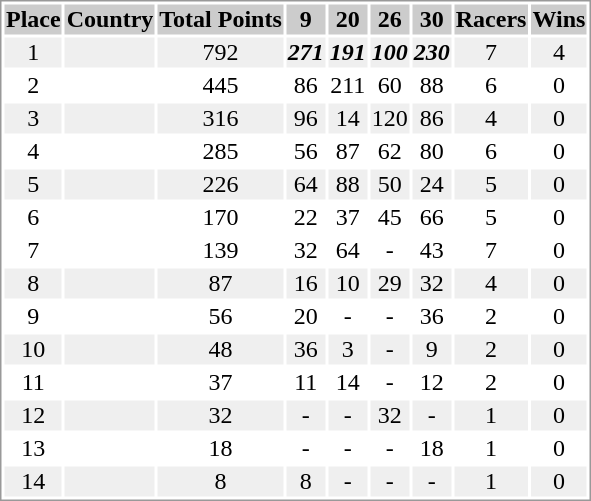<table border="0" style="border: 1px solid #999; background-color:#FFFFFF; text-align:center">
<tr align="center" bgcolor="#CCCCCC">
<th>Place</th>
<th>Country</th>
<th>Total Points</th>
<th>9</th>
<th>20</th>
<th>26</th>
<th>30</th>
<th>Racers</th>
<th>Wins</th>
</tr>
<tr bgcolor="#EFEFEF">
<td>1</td>
<td align="left"></td>
<td>792</td>
<td><strong><em>271</em></strong></td>
<td><strong><em>191</em></strong></td>
<td><strong><em>100</em></strong></td>
<td><strong><em>230</em></strong></td>
<td>7</td>
<td>4</td>
</tr>
<tr>
<td>2</td>
<td align="left"></td>
<td>445</td>
<td>86</td>
<td>211</td>
<td>60</td>
<td>88</td>
<td>6</td>
<td>0</td>
</tr>
<tr bgcolor="#EFEFEF">
<td>3</td>
<td align="left"></td>
<td>316</td>
<td>96</td>
<td>14</td>
<td>120</td>
<td>86</td>
<td>4</td>
<td>0</td>
</tr>
<tr>
<td>4</td>
<td align="left"></td>
<td>285</td>
<td>56</td>
<td>87</td>
<td>62</td>
<td>80</td>
<td>6</td>
<td>0</td>
</tr>
<tr bgcolor="#EFEFEF">
<td>5</td>
<td align="left"></td>
<td>226</td>
<td>64</td>
<td>88</td>
<td>50</td>
<td>24</td>
<td>5</td>
<td>0</td>
</tr>
<tr>
<td>6</td>
<td align="left"></td>
<td>170</td>
<td>22</td>
<td>37</td>
<td>45</td>
<td>66</td>
<td>5</td>
<td>0</td>
</tr>
<tr>
<td>7</td>
<td align="left"></td>
<td>139</td>
<td>32</td>
<td>64</td>
<td>-</td>
<td>43</td>
<td>7</td>
<td>0</td>
</tr>
<tr bgcolor="#EFEFEF">
<td>8</td>
<td align="left"></td>
<td>87</td>
<td>16</td>
<td>10</td>
<td>29</td>
<td>32</td>
<td>4</td>
<td>0</td>
</tr>
<tr>
<td>9</td>
<td align="left"></td>
<td>56</td>
<td>20</td>
<td>-</td>
<td>-</td>
<td>36</td>
<td>2</td>
<td>0</td>
</tr>
<tr bgcolor="#EFEFEF">
<td>10</td>
<td align="left"></td>
<td>48</td>
<td>36</td>
<td>3</td>
<td>-</td>
<td>9</td>
<td>2</td>
<td>0</td>
</tr>
<tr>
<td>11</td>
<td align="left"></td>
<td>37</td>
<td>11</td>
<td>14</td>
<td>-</td>
<td>12</td>
<td>2</td>
<td>0</td>
</tr>
<tr bgcolor="#EFEFEF">
<td>12</td>
<td align="left"></td>
<td>32</td>
<td>-</td>
<td>-</td>
<td>32</td>
<td>-</td>
<td>1</td>
<td>0</td>
</tr>
<tr>
<td>13</td>
<td align="left"></td>
<td>18</td>
<td>-</td>
<td>-</td>
<td>-</td>
<td>18</td>
<td>1</td>
<td>0</td>
</tr>
<tr bgcolor="#EFEFEF">
<td>14</td>
<td align="left"></td>
<td>8</td>
<td>8</td>
<td>-</td>
<td>-</td>
<td>-</td>
<td>1</td>
<td>0</td>
</tr>
</table>
